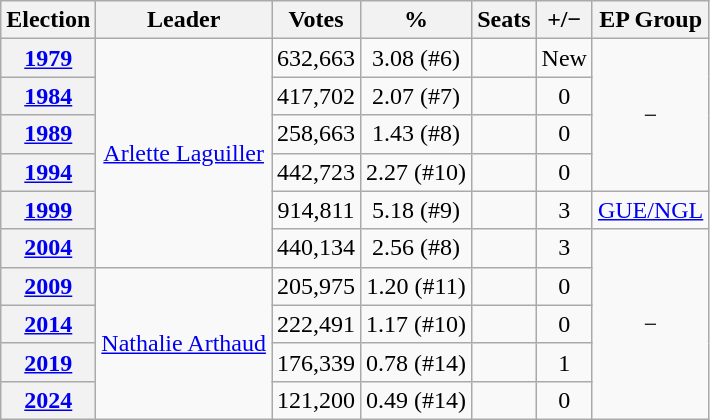<table class="wikitable"style="text-align:center">
<tr>
<th>Election</th>
<th>Leader</th>
<th>Votes</th>
<th>%</th>
<th>Seats</th>
<th>+/−</th>
<th>EP Group</th>
</tr>
<tr>
<th><a href='#'>1979</a></th>
<td rowspan="6"><a href='#'>Arlette Laguiller</a></td>
<td>632,663</td>
<td>3.08 (#6)</td>
<td></td>
<td>New</td>
<td rowspan="4">−</td>
</tr>
<tr>
<th><a href='#'>1984</a></th>
<td>417,702</td>
<td>2.07 (#7)</td>
<td></td>
<td> 0</td>
</tr>
<tr>
<th><a href='#'>1989</a></th>
<td>258,663</td>
<td>1.43 (#8)</td>
<td></td>
<td> 0</td>
</tr>
<tr>
<th><a href='#'>1994</a></th>
<td>442,723</td>
<td>2.27 (#10)</td>
<td></td>
<td> 0</td>
</tr>
<tr>
<th><a href='#'>1999</a></th>
<td>914,811</td>
<td>5.18 (#9)</td>
<td></td>
<td> 3</td>
<td><a href='#'>GUE/NGL</a></td>
</tr>
<tr>
<th><a href='#'>2004</a></th>
<td>440,134</td>
<td>2.56 (#8)</td>
<td></td>
<td> 3</td>
<td rowspan="5">−</td>
</tr>
<tr>
<th><a href='#'>2009</a></th>
<td rowspan="4"><a href='#'>Nathalie Arthaud</a></td>
<td>205,975</td>
<td>1.20 (#11)</td>
<td></td>
<td> 0</td>
</tr>
<tr>
<th><a href='#'>2014</a></th>
<td>222,491</td>
<td>1.17 (#10)</td>
<td></td>
<td> 0</td>
</tr>
<tr>
<th><a href='#'>2019</a></th>
<td>176,339</td>
<td>0.78 (#14)</td>
<td></td>
<td> 1</td>
</tr>
<tr>
<th><a href='#'>2024</a></th>
<td>121,200</td>
<td>0.49 (#14)</td>
<td></td>
<td> 0</td>
</tr>
</table>
